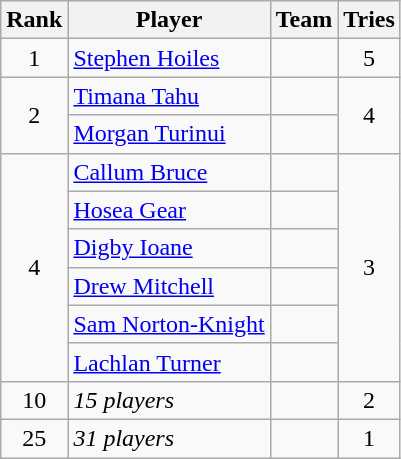<table class="wikitable">
<tr>
<th>Rank</th>
<th>Player</th>
<th>Team</th>
<th>Tries</th>
</tr>
<tr>
<td rowspan=1 align=center>1</td>
<td><a href='#'>Stephen Hoiles</a></td>
<td></td>
<td rowspan=1 align=center>5</td>
</tr>
<tr>
<td rowspan=2 align=center>2</td>
<td><a href='#'>Timana Tahu</a></td>
<td></td>
<td rowspan=2 align=center>4</td>
</tr>
<tr>
<td><a href='#'>Morgan Turinui</a></td>
<td></td>
</tr>
<tr>
<td rowspan=6 align=center>4</td>
<td><a href='#'>Callum Bruce</a></td>
<td></td>
<td rowspan=6 align=center>3</td>
</tr>
<tr>
<td><a href='#'>Hosea Gear</a></td>
<td></td>
</tr>
<tr>
<td><a href='#'>Digby Ioane</a></td>
<td></td>
</tr>
<tr>
<td><a href='#'>Drew Mitchell</a></td>
<td></td>
</tr>
<tr>
<td><a href='#'>Sam Norton-Knight</a></td>
<td></td>
</tr>
<tr>
<td><a href='#'>Lachlan Turner</a></td>
<td></td>
</tr>
<tr>
<td rowspan=1 align=center>10</td>
<td><em>15 players</em></td>
<td></td>
<td rowspan=1 align=center>2</td>
</tr>
<tr>
<td rowspan=1 align=center>25</td>
<td><em>31 players</em></td>
<td></td>
<td rowspan=1 align=center>1</td>
</tr>
</table>
